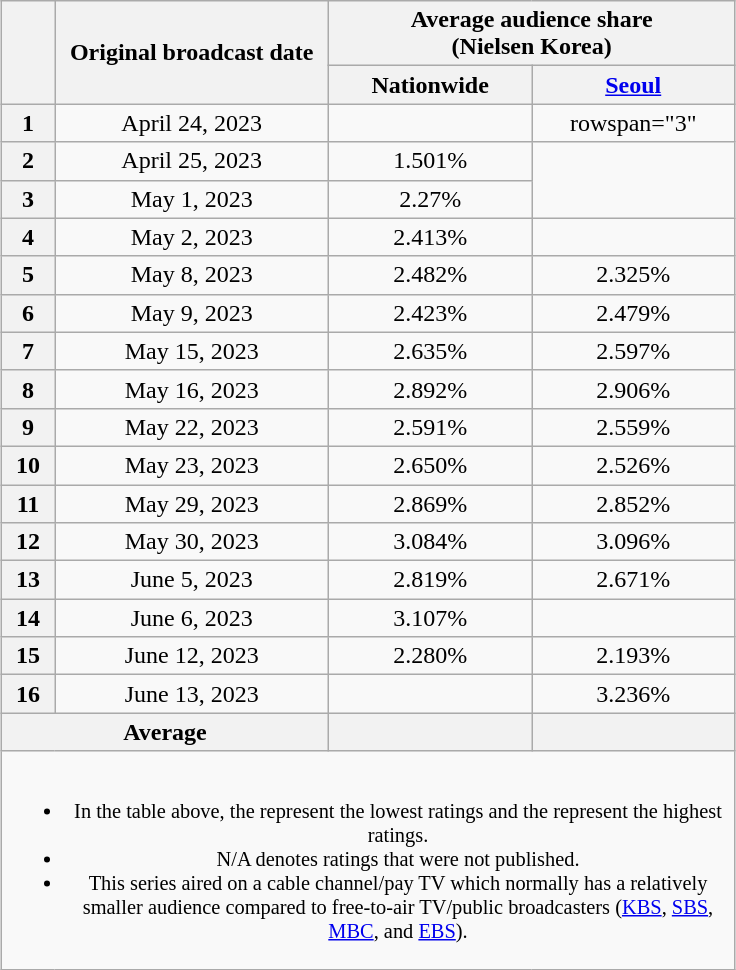<table class="wikitable" style="margin-left:auto; margin-right:auto; width:490px; text-align:center">
<tr>
<th rowspan="2" scope="col"></th>
<th rowspan="2" scope="col">Original broadcast date</th>
<th colspan="2" scope="col">Average audience share<br>(Nielsen Korea)</th>
</tr>
<tr>
<th scope="col" style="width:8em">Nationwide</th>
<th scope="col" style="width:8em"><a href='#'>Seoul</a></th>
</tr>
<tr>
<th scope="col">1</th>
<td>April 24, 2023</td>
<td><strong></strong> </td>
<td>rowspan="3" </td>
</tr>
<tr>
<th scope="col">2</th>
<td>April 25, 2023</td>
<td>1.501% </td>
</tr>
<tr>
<th scope="col">3</th>
<td>May 1, 2023</td>
<td>2.27% </td>
</tr>
<tr>
<th scope="col">4</th>
<td>May 2, 2023</td>
<td>2.413% </td>
<td><strong></strong> </td>
</tr>
<tr>
<th scope="col">5</th>
<td>May 8, 2023</td>
<td>2.482% </td>
<td>2.325% </td>
</tr>
<tr>
<th scope="col">6</th>
<td>May 9, 2023</td>
<td>2.423% </td>
<td>2.479% </td>
</tr>
<tr>
<th scope="col">7</th>
<td>May 15, 2023</td>
<td>2.635% </td>
<td>2.597% </td>
</tr>
<tr>
<th scope="col">8</th>
<td>May 16, 2023</td>
<td>2.892% </td>
<td>2.906% </td>
</tr>
<tr>
<th scope="col">9</th>
<td>May 22, 2023</td>
<td>2.591% </td>
<td>2.559% </td>
</tr>
<tr>
<th scope="col">10</th>
<td>May 23, 2023</td>
<td>2.650% </td>
<td>2.526% </td>
</tr>
<tr>
<th scope="col">11</th>
<td>May 29, 2023</td>
<td>2.869% </td>
<td>2.852% </td>
</tr>
<tr>
<th scope="col">12</th>
<td>May 30, 2023</td>
<td>3.084% </td>
<td>3.096% </td>
</tr>
<tr>
<th scope="col">13</th>
<td>June 5, 2023</td>
<td>2.819% </td>
<td>2.671% </td>
</tr>
<tr>
<th scope="col">14</th>
<td>June 6, 2023</td>
<td>3.107% </td>
<td><strong></strong> </td>
</tr>
<tr>
<th scope="col">15</th>
<td>June 12, 2023</td>
<td>2.280% </td>
<td>2.193% </td>
</tr>
<tr>
<th scope="col">16</th>
<td>June 13, 2023</td>
<td><strong></strong> </td>
<td>3.236% </td>
</tr>
<tr>
<th colspan="2" scope="col">Average</th>
<th scope="col"></th>
<th scope="col"></th>
</tr>
<tr>
<td colspan="4" style="font-size:85%"><br><ul><li>In the table above, the <strong></strong> represent the lowest ratings and the <strong></strong> represent the highest ratings.</li><li>N/A denotes ratings that were not published.</li><li>This series aired on a cable channel/pay TV which normally has a relatively smaller audience compared to free-to-air TV/public broadcasters (<a href='#'>KBS</a>, <a href='#'>SBS</a>, <a href='#'>MBC</a>, and <a href='#'>EBS</a>).</li></ul></td>
</tr>
</table>
